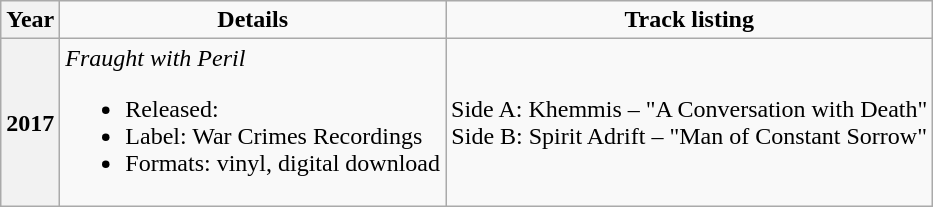<table class="wikitable plainrowheaders" style="text-align:center;">
<tr>
<th>Year</th>
<td><strong>Details</strong></td>
<td><strong>Track listing</strong></td>
</tr>
<tr>
<th scope="row">2017</th>
<td align="left"><em>Fraught with Peril</em><br><ul><li>Released: </li><li>Label: War Crimes Recordings</li><li>Formats: vinyl, digital download</li></ul></td>
<td>Side A: Khemmis – "A Conversation with Death"<br>Side B: Spirit Adrift – "Man of Constant Sorrow"</td>
</tr>
</table>
